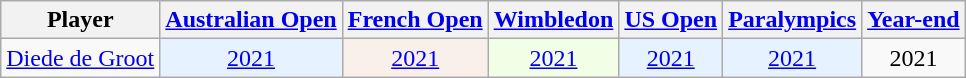<table class="wikitable sortable" style="text-align:center">
<tr>
<th>Player</th>
<th><a href='#'>Australian Open</a></th>
<th><a href='#'>French Open</a></th>
<th><a href='#'>Wimbledon</a></th>
<th><a href='#'>US Open</a></th>
<th><a href='#'>Paralympics</a></th>
<th><a href='#'>Year-end</a></th>
</tr>
<tr>
<td style="text-align:left;"> <a href='#'>Diede de Groot</a></td>
<td style="background: #e6f2ff;"><a href='#'>2021</a></td>
<td style="background: #f9f0eb;"><a href='#'>2021</a></td>
<td style="background: #f2ffe6;"><a href='#'>2021</a></td>
<td style="background: #e6f2ff;"><a href='#'>2021</a></td>
<td style="background: #e6f2ff;"><a href='#'>2021</a></td>
<td>2021</td>
</tr>
</table>
